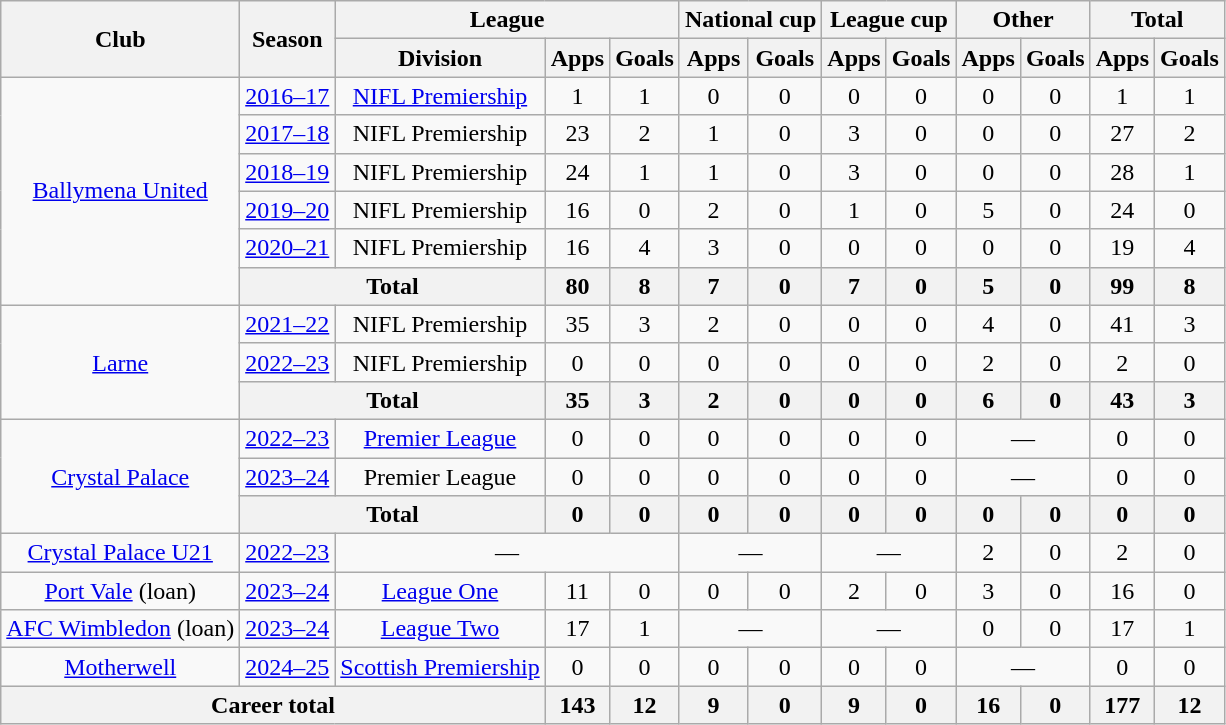<table class="wikitable" style="text-align:center">
<tr>
<th rowspan="2">Club</th>
<th rowspan="2">Season</th>
<th colspan="3">League</th>
<th colspan="2">National cup</th>
<th colspan="2">League cup</th>
<th colspan="2">Other</th>
<th colspan="2">Total</th>
</tr>
<tr>
<th>Division</th>
<th>Apps</th>
<th>Goals</th>
<th>Apps</th>
<th>Goals</th>
<th>Apps</th>
<th>Goals</th>
<th>Apps</th>
<th>Goals</th>
<th>Apps</th>
<th>Goals</th>
</tr>
<tr>
<td rowspan="6"><a href='#'>Ballymena United</a></td>
<td><a href='#'>2016–17</a></td>
<td><a href='#'>NIFL Premiership</a></td>
<td>1</td>
<td>1</td>
<td>0</td>
<td>0</td>
<td>0</td>
<td>0</td>
<td>0</td>
<td>0</td>
<td>1</td>
<td>1</td>
</tr>
<tr>
<td><a href='#'>2017–18</a></td>
<td>NIFL Premiership</td>
<td>23</td>
<td>2</td>
<td>1</td>
<td>0</td>
<td>3</td>
<td>0</td>
<td>0</td>
<td>0</td>
<td>27</td>
<td>2</td>
</tr>
<tr>
<td><a href='#'>2018–19</a></td>
<td>NIFL Premiership</td>
<td>24</td>
<td>1</td>
<td>1</td>
<td>0</td>
<td>3</td>
<td>0</td>
<td>0</td>
<td>0</td>
<td>28</td>
<td>1</td>
</tr>
<tr>
<td><a href='#'>2019–20</a></td>
<td>NIFL Premiership</td>
<td>16</td>
<td>0</td>
<td>2</td>
<td>0</td>
<td>1</td>
<td>0</td>
<td>5</td>
<td>0</td>
<td>24</td>
<td>0</td>
</tr>
<tr>
<td><a href='#'>2020–21</a></td>
<td>NIFL Premiership</td>
<td>16</td>
<td>4</td>
<td>3</td>
<td>0</td>
<td>0</td>
<td>0</td>
<td>0</td>
<td>0</td>
<td>19</td>
<td>4</td>
</tr>
<tr>
<th colspan="2">Total</th>
<th>80</th>
<th>8</th>
<th>7</th>
<th>0</th>
<th>7</th>
<th>0</th>
<th>5</th>
<th>0</th>
<th>99</th>
<th>8</th>
</tr>
<tr>
<td rowspan="3"><a href='#'>Larne</a></td>
<td><a href='#'>2021–22</a></td>
<td>NIFL Premiership</td>
<td>35</td>
<td>3</td>
<td>2</td>
<td>0</td>
<td>0</td>
<td>0</td>
<td>4</td>
<td>0</td>
<td>41</td>
<td>3</td>
</tr>
<tr>
<td><a href='#'>2022–23</a></td>
<td>NIFL Premiership</td>
<td>0</td>
<td>0</td>
<td>0</td>
<td>0</td>
<td>0</td>
<td>0</td>
<td>2</td>
<td>0</td>
<td>2</td>
<td>0</td>
</tr>
<tr>
<th colspan="2">Total</th>
<th>35</th>
<th>3</th>
<th>2</th>
<th>0</th>
<th>0</th>
<th>0</th>
<th>6</th>
<th>0</th>
<th>43</th>
<th>3</th>
</tr>
<tr>
<td rowspan="3"><a href='#'>Crystal Palace</a></td>
<td><a href='#'>2022–23</a></td>
<td><a href='#'>Premier League</a></td>
<td>0</td>
<td>0</td>
<td>0</td>
<td>0</td>
<td>0</td>
<td>0</td>
<td colspan=2>—</td>
<td>0</td>
<td>0</td>
</tr>
<tr>
<td><a href='#'>2023–24</a></td>
<td>Premier League</td>
<td>0</td>
<td>0</td>
<td>0</td>
<td>0</td>
<td>0</td>
<td>0</td>
<td colspan=2>—</td>
<td>0</td>
<td>0</td>
</tr>
<tr>
<th colspan="2">Total</th>
<th>0</th>
<th>0</th>
<th>0</th>
<th>0</th>
<th>0</th>
<th>0</th>
<th>0</th>
<th>0</th>
<th>0</th>
<th>0</th>
</tr>
<tr>
<td><a href='#'>Crystal Palace U21</a></td>
<td><a href='#'>2022–23</a></td>
<td colspan=3>—</td>
<td colspan=2>—</td>
<td colspan=2>—</td>
<td>2</td>
<td>0</td>
<td>2</td>
<td>0</td>
</tr>
<tr>
<td><a href='#'>Port Vale</a> (loan)</td>
<td><a href='#'>2023–24</a></td>
<td><a href='#'>League One</a></td>
<td>11</td>
<td>0</td>
<td>0</td>
<td>0</td>
<td>2</td>
<td>0</td>
<td>3</td>
<td>0</td>
<td>16</td>
<td>0</td>
</tr>
<tr>
<td><a href='#'>AFC Wimbledon</a> (loan)</td>
<td><a href='#'>2023–24</a></td>
<td><a href='#'>League Two</a></td>
<td>17</td>
<td>1</td>
<td colspan="2">—</td>
<td colspan=2>—</td>
<td>0</td>
<td>0</td>
<td>17</td>
<td>1</td>
</tr>
<tr>
<td><a href='#'>Motherwell</a></td>
<td><a href='#'>2024–25</a></td>
<td><a href='#'>Scottish Premiership</a></td>
<td>0</td>
<td>0</td>
<td>0</td>
<td>0</td>
<td>0</td>
<td>0</td>
<td colspan=2>—</td>
<td>0</td>
<td>0</td>
</tr>
<tr>
<th colspan="3">Career total</th>
<th>143</th>
<th>12</th>
<th>9</th>
<th>0</th>
<th>9</th>
<th>0</th>
<th>16</th>
<th>0</th>
<th>177</th>
<th>12</th>
</tr>
</table>
